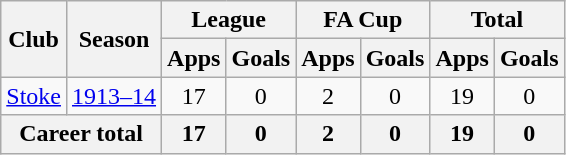<table class="wikitable" style="text-align: center;">
<tr>
<th rowspan="2">Club</th>
<th rowspan="2">Season</th>
<th colspan="2">League</th>
<th colspan="2">FA Cup</th>
<th colspan="2">Total</th>
</tr>
<tr>
<th>Apps</th>
<th>Goals</th>
<th>Apps</th>
<th>Goals</th>
<th>Apps</th>
<th>Goals</th>
</tr>
<tr>
<td><a href='#'>Stoke</a></td>
<td><a href='#'>1913–14</a></td>
<td>17</td>
<td>0</td>
<td>2</td>
<td>0</td>
<td>19</td>
<td>0</td>
</tr>
<tr>
<th colspan="2">Career total</th>
<th>17</th>
<th>0</th>
<th>2</th>
<th>0</th>
<th>19</th>
<th>0</th>
</tr>
</table>
